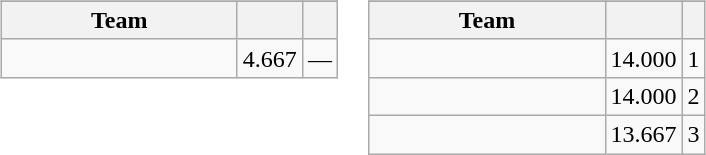<table>
<tr valign=top>
<td><br><table class="wikitable">
<tr>
</tr>
<tr>
<th width=150>Team</th>
<th></th>
<th></th>
</tr>
<tr>
<td><strong></strong></td>
<td align=right>4.667</td>
<td align=center>—</td>
</tr>
</table>
</td>
<td><br><table class="wikitable">
<tr>
</tr>
<tr>
<th width=150>Team</th>
<th></th>
<th></th>
</tr>
<tr>
<td><strong></strong></td>
<td align=right>14.000</td>
<td align=center>1</td>
</tr>
<tr>
<td><strong></strong></td>
<td align=right>14.000</td>
<td align=center>2</td>
</tr>
<tr>
<td><strong></strong></td>
<td align=right>13.667</td>
<td align=center>3</td>
</tr>
</table>
</td>
</tr>
</table>
